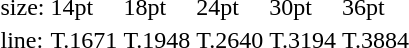<table style="margin-left:40px;">
<tr>
<td>size:</td>
<td>14pt</td>
<td>18pt</td>
<td>24pt</td>
<td>30pt</td>
<td>36pt</td>
</tr>
<tr>
<td>line:</td>
<td>T.1671</td>
<td>T.1948</td>
<td>T.2640</td>
<td>T.3194</td>
<td>T.3884</td>
</tr>
</table>
